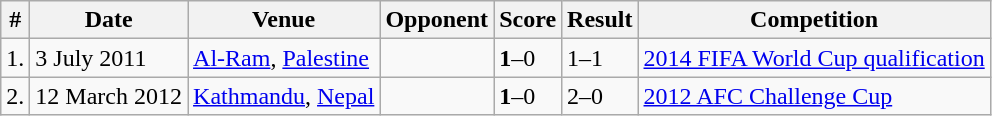<table class="wikitable">
<tr>
<th>#</th>
<th>Date</th>
<th>Venue</th>
<th>Opponent</th>
<th>Score</th>
<th>Result</th>
<th>Competition</th>
</tr>
<tr>
<td>1.</td>
<td>3 July 2011</td>
<td><a href='#'>Al-Ram</a>, <a href='#'>Palestine</a></td>
<td></td>
<td><strong>1</strong>–0</td>
<td>1–1</td>
<td><a href='#'>2014 FIFA World Cup qualification</a></td>
</tr>
<tr>
<td>2.</td>
<td>12 March 2012</td>
<td><a href='#'>Kathmandu</a>, <a href='#'>Nepal</a></td>
<td></td>
<td><strong>1</strong>–0</td>
<td>2–0</td>
<td><a href='#'>2012 AFC Challenge Cup</a></td>
</tr>
</table>
